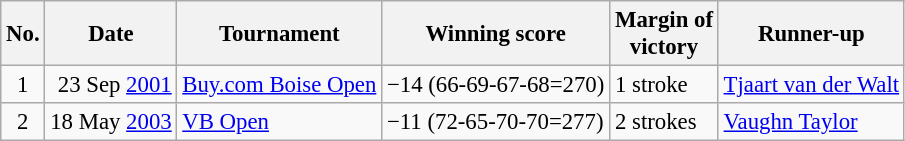<table class="wikitable" style="font-size:95%;">
<tr>
<th>No.</th>
<th>Date</th>
<th>Tournament</th>
<th>Winning score</th>
<th>Margin of<br>victory</th>
<th>Runner-up</th>
</tr>
<tr>
<td align=center>1</td>
<td align=right>23 Sep <a href='#'>2001</a></td>
<td><a href='#'>Buy.com Boise Open</a></td>
<td>−14 (66-69-67-68=270)</td>
<td>1 stroke</td>
<td> <a href='#'>Tjaart van der Walt</a></td>
</tr>
<tr>
<td align=center>2</td>
<td align=right>18 May <a href='#'>2003</a></td>
<td><a href='#'>VB Open</a></td>
<td>−11 (72-65-70-70=277)</td>
<td>2 strokes</td>
<td> <a href='#'>Vaughn Taylor</a></td>
</tr>
</table>
